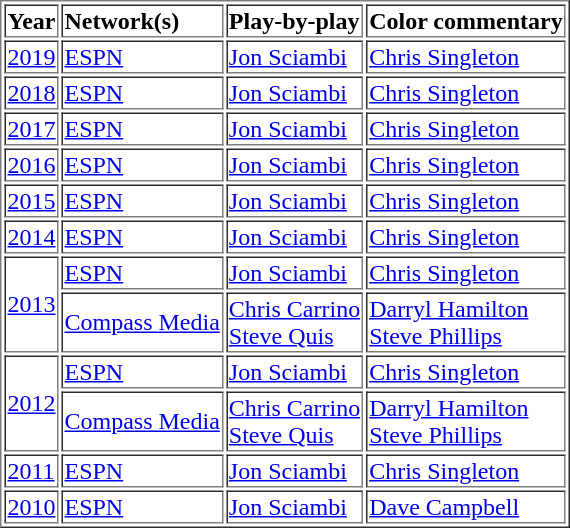<table border="1" cellpadding="1">
<tr>
<td><strong>Year</strong></td>
<td><strong>Network(s)</strong></td>
<td><strong>Play-by-play</strong></td>
<td><strong>Color commentary</strong></td>
</tr>
<tr>
<td><a href='#'>2019</a></td>
<td><a href='#'>ESPN</a></td>
<td><a href='#'>Jon Sciambi</a></td>
<td><a href='#'>Chris Singleton</a></td>
</tr>
<tr>
<td><a href='#'>2018</a></td>
<td><a href='#'>ESPN</a></td>
<td><a href='#'>Jon Sciambi</a></td>
<td><a href='#'>Chris Singleton</a></td>
</tr>
<tr>
<td><a href='#'>2017</a></td>
<td><a href='#'>ESPN</a></td>
<td><a href='#'>Jon Sciambi</a></td>
<td><a href='#'>Chris Singleton</a></td>
</tr>
<tr>
<td><a href='#'>2016</a></td>
<td><a href='#'>ESPN</a></td>
<td><a href='#'>Jon Sciambi</a></td>
<td><a href='#'>Chris Singleton</a></td>
</tr>
<tr>
<td><a href='#'>2015</a></td>
<td><a href='#'>ESPN</a></td>
<td><a href='#'>Jon Sciambi</a></td>
<td><a href='#'>Chris Singleton</a></td>
</tr>
<tr>
<td><a href='#'>2014</a></td>
<td><a href='#'>ESPN</a></td>
<td><a href='#'>Jon Sciambi</a></td>
<td><a href='#'>Chris Singleton</a></td>
</tr>
<tr>
<td rowspan="2" nowrap=""><a href='#'>2013</a></td>
<td><a href='#'>ESPN</a></td>
<td><a href='#'>Jon Sciambi</a></td>
<td><a href='#'>Chris Singleton</a></td>
</tr>
<tr>
<td nowrap><a href='#'>Compass Media</a></td>
<td><a href='#'>Chris Carrino</a><br><a href='#'>Steve Quis</a></td>
<td><a href='#'>Darryl Hamilton</a><br><a href='#'>Steve Phillips</a></td>
</tr>
<tr>
<td rowspan="2" nowrap=""><a href='#'>2012</a></td>
<td><a href='#'>ESPN</a></td>
<td><a href='#'>Jon Sciambi</a></td>
<td><a href='#'>Chris Singleton</a></td>
</tr>
<tr>
<td nowrap><a href='#'>Compass Media</a></td>
<td><a href='#'>Chris Carrino</a><br><a href='#'>Steve Quis</a></td>
<td><a href='#'>Darryl Hamilton</a><br><a href='#'>Steve Phillips</a></td>
</tr>
<tr>
<td><a href='#'>2011</a></td>
<td><a href='#'>ESPN</a></td>
<td><a href='#'>Jon Sciambi</a></td>
<td><a href='#'>Chris Singleton</a></td>
</tr>
<tr>
<td><a href='#'>2010</a></td>
<td><a href='#'>ESPN</a></td>
<td><a href='#'>Jon Sciambi</a></td>
<td><a href='#'>Dave Campbell</a></td>
</tr>
</table>
